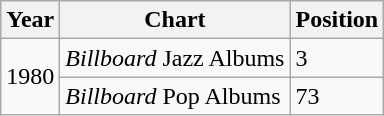<table class="wikitable">
<tr>
<th>Year</th>
<th>Chart</th>
<th>Position</th>
</tr>
<tr>
<td rowspan=2>1980</td>
<td><em>Billboard</em> Jazz Albums</td>
<td>3</td>
</tr>
<tr>
<td><em>Billboard</em> Pop Albums</td>
<td>73</td>
</tr>
</table>
